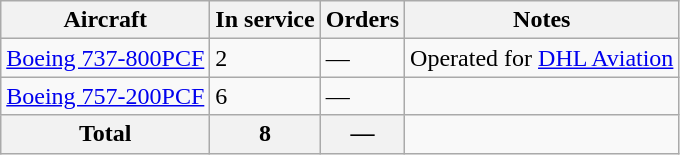<table class="wikitable">
<tr>
<th>Aircraft</th>
<th>In service</th>
<th>Orders</th>
<th>Notes</th>
</tr>
<tr>
<td><a href='#'>Boeing 737-800PCF</a></td>
<td>2</td>
<td>—</td>
<td>Operated for <a href='#'>DHL Aviation</a></td>
</tr>
<tr>
<td><a href='#'>Boeing 757-200PCF</a></td>
<td>6</td>
<td>—</td>
<td></td>
</tr>
<tr>
<th>Total</th>
<th>8</th>
<th>—</th>
<td></td>
</tr>
</table>
